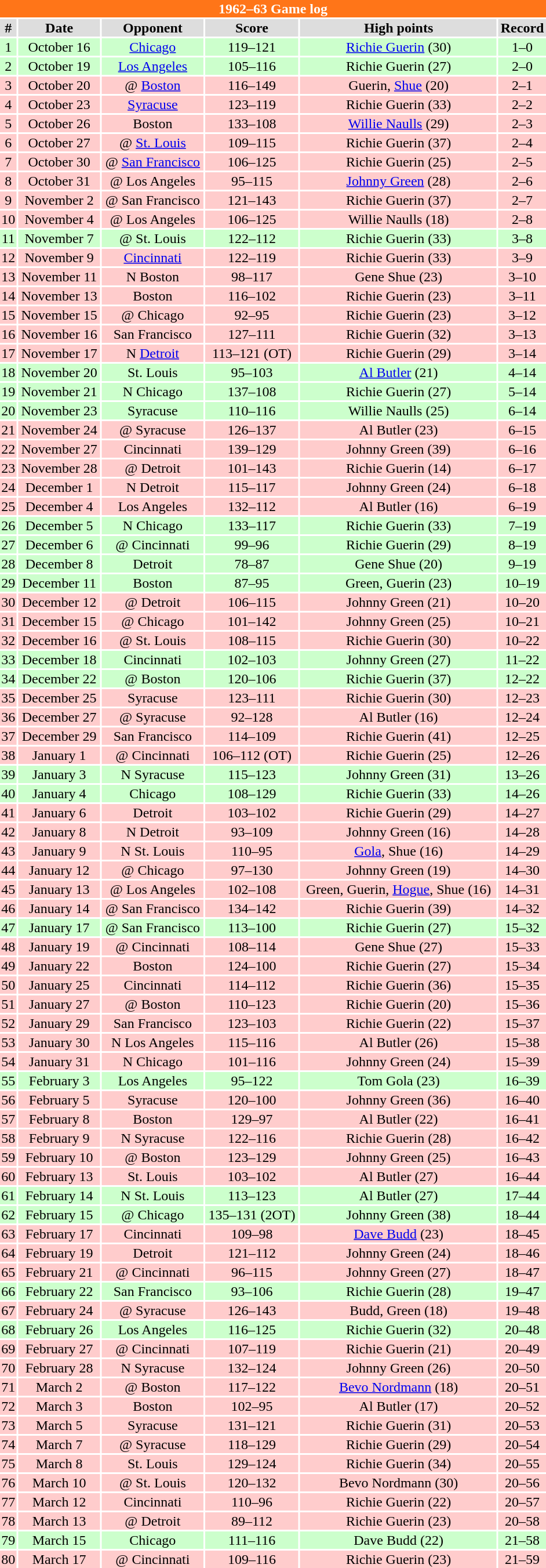<table class="toccolours collapsible" width=50% style="clear:both; margin:1.5em auto; text-align:center">
<tr>
<th colspan=11 style="background:#FF7518; color:white;">1962–63 Game log</th>
</tr>
<tr align="center" bgcolor="#dddddd">
<td><strong>#</strong></td>
<td><strong>Date</strong></td>
<td><strong>Opponent</strong></td>
<td><strong>Score</strong></td>
<td><strong>High points</strong></td>
<td><strong>Record</strong></td>
</tr>
<tr align="center" bgcolor="ccffcc">
<td>1</td>
<td>October 16</td>
<td><a href='#'>Chicago</a></td>
<td>119–121</td>
<td><a href='#'>Richie Guerin</a> (30)</td>
<td>1–0</td>
</tr>
<tr align="center" bgcolor="ccffcc">
<td>2</td>
<td>October 19</td>
<td><a href='#'>Los Angeles</a></td>
<td>105–116</td>
<td>Richie Guerin (27)</td>
<td>2–0</td>
</tr>
<tr align="center" bgcolor="ffcccc">
<td>3</td>
<td>October 20</td>
<td>@ <a href='#'>Boston</a></td>
<td>116–149</td>
<td>Guerin, <a href='#'>Shue</a> (20)</td>
<td>2–1</td>
</tr>
<tr align="center" bgcolor="ffcccc">
<td>4</td>
<td>October 23</td>
<td><a href='#'>Syracuse</a></td>
<td>123–119</td>
<td>Richie Guerin (33)</td>
<td>2–2</td>
</tr>
<tr align="center" bgcolor="ffcccc">
<td>5</td>
<td>October 26</td>
<td>Boston</td>
<td>133–108</td>
<td><a href='#'>Willie Naulls</a> (29)</td>
<td>2–3</td>
</tr>
<tr align="center" bgcolor="ffcccc">
<td>6</td>
<td>October 27</td>
<td>@ <a href='#'>St. Louis</a></td>
<td>109–115</td>
<td>Richie Guerin (37)</td>
<td>2–4</td>
</tr>
<tr align="center" bgcolor="ffcccc">
<td>7</td>
<td>October 30</td>
<td>@ <a href='#'>San Francisco</a></td>
<td>106–125</td>
<td>Richie Guerin (25)</td>
<td>2–5</td>
</tr>
<tr align="center" bgcolor="ffcccc">
<td>8</td>
<td>October 31</td>
<td>@ Los Angeles</td>
<td>95–115</td>
<td><a href='#'>Johnny Green</a> (28)</td>
<td>2–6</td>
</tr>
<tr align="center" bgcolor="ffcccc">
<td>9</td>
<td>November 2</td>
<td>@ San Francisco</td>
<td>121–143</td>
<td>Richie Guerin (37)</td>
<td>2–7</td>
</tr>
<tr align="center" bgcolor="ffcccc">
<td>10</td>
<td>November 4</td>
<td>@ Los Angeles</td>
<td>106–125</td>
<td>Willie Naulls (18)</td>
<td>2–8</td>
</tr>
<tr align="center" bgcolor="ccffcc">
<td>11</td>
<td>November 7</td>
<td>@ St. Louis</td>
<td>122–112</td>
<td>Richie Guerin (33)</td>
<td>3–8</td>
</tr>
<tr align="center" bgcolor="ffcccc">
<td>12</td>
<td>November 9</td>
<td><a href='#'>Cincinnati</a></td>
<td>122–119</td>
<td>Richie Guerin (33)</td>
<td>3–9</td>
</tr>
<tr align="center" bgcolor="ffcccc">
<td>13</td>
<td>November 11</td>
<td>N Boston</td>
<td>98–117</td>
<td>Gene Shue (23)</td>
<td>3–10</td>
</tr>
<tr align="center" bgcolor="ffcccc">
<td>14</td>
<td>November 13</td>
<td>Boston</td>
<td>116–102</td>
<td>Richie Guerin (23)</td>
<td>3–11</td>
</tr>
<tr align="center" bgcolor="ffcccc">
<td>15</td>
<td>November 15</td>
<td>@ Chicago</td>
<td>92–95</td>
<td>Richie Guerin (23)</td>
<td>3–12</td>
</tr>
<tr align="center" bgcolor="ffcccc">
<td>16</td>
<td>November 16</td>
<td>San Francisco</td>
<td>127–111</td>
<td>Richie Guerin (32)</td>
<td>3–13</td>
</tr>
<tr align="center" bgcolor="ffcccc">
<td>17</td>
<td>November 17</td>
<td>N <a href='#'>Detroit</a></td>
<td>113–121 (OT)</td>
<td>Richie Guerin (29)</td>
<td>3–14</td>
</tr>
<tr align="center" bgcolor="ccffcc">
<td>18</td>
<td>November 20</td>
<td>St. Louis</td>
<td>95–103</td>
<td><a href='#'>Al Butler</a> (21)</td>
<td>4–14</td>
</tr>
<tr align="center" bgcolor="ccffcc">
<td>19</td>
<td>November 21</td>
<td>N Chicago</td>
<td>137–108</td>
<td>Richie Guerin (27)</td>
<td>5–14</td>
</tr>
<tr align="center" bgcolor="ccffcc">
<td>20</td>
<td>November 23</td>
<td>Syracuse</td>
<td>110–116</td>
<td>Willie Naulls (25)</td>
<td>6–14</td>
</tr>
<tr align="center" bgcolor="ffcccc">
<td>21</td>
<td>November 24</td>
<td>@ Syracuse</td>
<td>126–137</td>
<td>Al Butler (23)</td>
<td>6–15</td>
</tr>
<tr align="center" bgcolor="ffcccc">
<td>22</td>
<td>November 27</td>
<td>Cincinnati</td>
<td>139–129</td>
<td>Johnny Green (39)</td>
<td>6–16</td>
</tr>
<tr align="center" bgcolor="ffcccc">
<td>23</td>
<td>November 28</td>
<td>@ Detroit</td>
<td>101–143</td>
<td>Richie Guerin (14)</td>
<td>6–17</td>
</tr>
<tr align="center" bgcolor="ffcccc">
<td>24</td>
<td>December 1</td>
<td>N Detroit</td>
<td>115–117</td>
<td>Johnny Green (24)</td>
<td>6–18</td>
</tr>
<tr align="center" bgcolor="ffcccc">
<td>25</td>
<td>December 4</td>
<td>Los Angeles</td>
<td>132–112</td>
<td>Al Butler (16)</td>
<td>6–19</td>
</tr>
<tr align="center" bgcolor="ccffcc">
<td>26</td>
<td>December 5</td>
<td>N Chicago</td>
<td>133–117</td>
<td>Richie Guerin (33)</td>
<td>7–19</td>
</tr>
<tr align="center" bgcolor="ccffcc">
<td>27</td>
<td>December 6</td>
<td>@ Cincinnati</td>
<td>99–96</td>
<td>Richie Guerin (29)</td>
<td>8–19</td>
</tr>
<tr align="center" bgcolor="ccffcc">
<td>28</td>
<td>December 8</td>
<td>Detroit</td>
<td>78–87</td>
<td>Gene Shue (20)</td>
<td>9–19</td>
</tr>
<tr align="center" bgcolor="ccffcc">
<td>29</td>
<td>December 11</td>
<td>Boston</td>
<td>87–95</td>
<td>Green, Guerin (23)</td>
<td>10–19</td>
</tr>
<tr align="center" bgcolor="ffcccc">
<td>30</td>
<td>December 12</td>
<td>@ Detroit</td>
<td>106–115</td>
<td>Johnny Green (21)</td>
<td>10–20</td>
</tr>
<tr align="center" bgcolor="ffcccc">
<td>31</td>
<td>December 15</td>
<td>@ Chicago</td>
<td>101–142</td>
<td>Johnny Green (25)</td>
<td>10–21</td>
</tr>
<tr align="center" bgcolor="ffcccc">
<td>32</td>
<td>December 16</td>
<td>@ St. Louis</td>
<td>108–115</td>
<td>Richie Guerin (30)</td>
<td>10–22</td>
</tr>
<tr align="center" bgcolor="ccffcc">
<td>33</td>
<td>December 18</td>
<td>Cincinnati</td>
<td>102–103</td>
<td>Johnny Green (27)</td>
<td>11–22</td>
</tr>
<tr align="center" bgcolor="ccffcc">
<td>34</td>
<td>December 22</td>
<td>@ Boston</td>
<td>120–106</td>
<td>Richie Guerin (37)</td>
<td>12–22</td>
</tr>
<tr align="center" bgcolor="ffcccc">
<td>35</td>
<td>December 25</td>
<td>Syracuse</td>
<td>123–111</td>
<td>Richie Guerin (30)</td>
<td>12–23</td>
</tr>
<tr align="center" bgcolor="ffcccc">
<td>36</td>
<td>December 27</td>
<td>@ Syracuse</td>
<td>92–128</td>
<td>Al Butler (16)</td>
<td>12–24</td>
</tr>
<tr align="center" bgcolor="ffcccc">
<td>37</td>
<td>December 29</td>
<td>San Francisco</td>
<td>114–109</td>
<td>Richie Guerin (41)</td>
<td>12–25</td>
</tr>
<tr align="center" bgcolor="ffcccc">
<td>38</td>
<td>January 1</td>
<td>@ Cincinnati</td>
<td>106–112 (OT)</td>
<td>Richie Guerin (25)</td>
<td>12–26</td>
</tr>
<tr align="center" bgcolor="ccffcc">
<td>39</td>
<td>January 3</td>
<td>N Syracuse</td>
<td>115–123</td>
<td>Johnny Green (31)</td>
<td>13–26</td>
</tr>
<tr align="center" bgcolor="ccffcc">
<td>40</td>
<td>January 4</td>
<td>Chicago</td>
<td>108–129</td>
<td>Richie Guerin (33)</td>
<td>14–26</td>
</tr>
<tr align="center" bgcolor="ffcccc">
<td>41</td>
<td>January 6</td>
<td>Detroit</td>
<td>103–102</td>
<td>Richie Guerin (29)</td>
<td>14–27</td>
</tr>
<tr align="center" bgcolor="ffcccc">
<td>42</td>
<td>January 8</td>
<td>N Detroit</td>
<td>93–109</td>
<td>Johnny Green (16)</td>
<td>14–28</td>
</tr>
<tr align="center" bgcolor="ffcccc">
<td>43</td>
<td>January 9</td>
<td>N St. Louis</td>
<td>110–95</td>
<td><a href='#'>Gola</a>, Shue (16)</td>
<td>14–29</td>
</tr>
<tr align="center" bgcolor="ffcccc">
<td>44</td>
<td>January 12</td>
<td>@ Chicago</td>
<td>97–130</td>
<td>Johnny Green (19)</td>
<td>14–30</td>
</tr>
<tr align="center" bgcolor="ffcccc">
<td>45</td>
<td>January 13</td>
<td>@ Los Angeles</td>
<td>102–108</td>
<td>Green, Guerin, <a href='#'>Hogue</a>, Shue (16)</td>
<td>14–31</td>
</tr>
<tr align="center" bgcolor="ffcccc">
<td>46</td>
<td>January 14</td>
<td>@ San Francisco</td>
<td>134–142</td>
<td>Richie Guerin (39)</td>
<td>14–32</td>
</tr>
<tr align="center" bgcolor="ccffcc">
<td>47</td>
<td>January 17</td>
<td>@ San Francisco</td>
<td>113–100</td>
<td>Richie Guerin (27)</td>
<td>15–32</td>
</tr>
<tr align="center" bgcolor="ffcccc">
<td>48</td>
<td>January 19</td>
<td>@ Cincinnati</td>
<td>108–114</td>
<td>Gene Shue (27)</td>
<td>15–33</td>
</tr>
<tr align="center" bgcolor="ffcccc">
<td>49</td>
<td>January 22</td>
<td>Boston</td>
<td>124–100</td>
<td>Richie Guerin (27)</td>
<td>15–34</td>
</tr>
<tr align="center" bgcolor="ffcccc">
<td>50</td>
<td>January 25</td>
<td>Cincinnati</td>
<td>114–112</td>
<td>Richie Guerin (36)</td>
<td>15–35</td>
</tr>
<tr align="center" bgcolor="ffcccc">
<td>51</td>
<td>January 27</td>
<td>@ Boston</td>
<td>110–123</td>
<td>Richie Guerin (20)</td>
<td>15–36</td>
</tr>
<tr align="center" bgcolor="ffcccc">
<td>52</td>
<td>January 29</td>
<td>San Francisco</td>
<td>123–103</td>
<td>Richie Guerin (22)</td>
<td>15–37</td>
</tr>
<tr align="center" bgcolor="ffcccc">
<td>53</td>
<td>January 30</td>
<td>N Los Angeles</td>
<td>115–116</td>
<td>Al Butler (26)</td>
<td>15–38</td>
</tr>
<tr align="center" bgcolor="ffcccc">
<td>54</td>
<td>January 31</td>
<td>N Chicago</td>
<td>101–116</td>
<td>Johnny Green (24)</td>
<td>15–39</td>
</tr>
<tr align="center" bgcolor="ccffcc">
<td>55</td>
<td>February 3</td>
<td>Los Angeles</td>
<td>95–122</td>
<td>Tom Gola (23)</td>
<td>16–39</td>
</tr>
<tr align="center" bgcolor="ffcccc">
<td>56</td>
<td>February 5</td>
<td>Syracuse</td>
<td>120–100</td>
<td>Johnny Green (36)</td>
<td>16–40</td>
</tr>
<tr align="center" bgcolor="ffcccc">
<td>57</td>
<td>February 8</td>
<td>Boston</td>
<td>129–97</td>
<td>Al Butler (22)</td>
<td>16–41</td>
</tr>
<tr align="center" bgcolor="ffcccc">
<td>58</td>
<td>February 9</td>
<td>N Syracuse</td>
<td>122–116</td>
<td>Richie Guerin (28)</td>
<td>16–42</td>
</tr>
<tr align="center" bgcolor="ffcccc">
<td>59</td>
<td>February 10</td>
<td>@ Boston</td>
<td>123–129</td>
<td>Johnny Green (25)</td>
<td>16–43</td>
</tr>
<tr align="center" bgcolor="ffcccc">
<td>60</td>
<td>February 13</td>
<td>St. Louis</td>
<td>103–102</td>
<td>Al Butler (27)</td>
<td>16–44</td>
</tr>
<tr align="center" bgcolor="ccffcc">
<td>61</td>
<td>February 14</td>
<td>N St. Louis</td>
<td>113–123</td>
<td>Al Butler (27)</td>
<td>17–44</td>
</tr>
<tr align="center" bgcolor="ccffcc">
<td>62</td>
<td>February 15</td>
<td>@ Chicago</td>
<td>135–131 (2OT)</td>
<td>Johnny Green (38)</td>
<td>18–44</td>
</tr>
<tr align="center" bgcolor="ffcccc">
<td>63</td>
<td>February 17</td>
<td>Cincinnati</td>
<td>109–98</td>
<td><a href='#'>Dave Budd</a> (23)</td>
<td>18–45</td>
</tr>
<tr align="center" bgcolor="ffcccc">
<td>64</td>
<td>February 19</td>
<td>Detroit</td>
<td>121–112</td>
<td>Johnny Green (24)</td>
<td>18–46</td>
</tr>
<tr align="center" bgcolor="ffcccc">
<td>65</td>
<td>February 21</td>
<td>@ Cincinnati</td>
<td>96–115</td>
<td>Johnny Green (27)</td>
<td>18–47</td>
</tr>
<tr align="center" bgcolor="ccffcc">
<td>66</td>
<td>February 22</td>
<td>San Francisco</td>
<td>93–106</td>
<td>Richie Guerin (28)</td>
<td>19–47</td>
</tr>
<tr align="center" bgcolor="ffcccc">
<td>67</td>
<td>February 24</td>
<td>@ Syracuse</td>
<td>126–143</td>
<td>Budd, Green (18)</td>
<td>19–48</td>
</tr>
<tr align="center" bgcolor="ccffcc">
<td>68</td>
<td>February 26</td>
<td>Los Angeles</td>
<td>116–125</td>
<td>Richie Guerin (32)</td>
<td>20–48</td>
</tr>
<tr align="center" bgcolor="ffcccc">
<td>69</td>
<td>February 27</td>
<td>@ Cincinnati</td>
<td>107–119</td>
<td>Richie Guerin (21)</td>
<td>20–49</td>
</tr>
<tr align="center" bgcolor="ffcccc">
<td>70</td>
<td>February 28</td>
<td>N Syracuse</td>
<td>132–124</td>
<td>Johnny Green (26)</td>
<td>20–50</td>
</tr>
<tr align="center" bgcolor="ffcccc">
<td>71</td>
<td>March 2</td>
<td>@ Boston</td>
<td>117–122</td>
<td><a href='#'>Bevo Nordmann</a> (18)</td>
<td>20–51</td>
</tr>
<tr align="center" bgcolor="ffcccc">
<td>72</td>
<td>March 3</td>
<td>Boston</td>
<td>102–95</td>
<td>Al Butler (17)</td>
<td>20–52</td>
</tr>
<tr align="center" bgcolor="ffcccc">
<td>73</td>
<td>March 5</td>
<td>Syracuse</td>
<td>131–121</td>
<td>Richie Guerin (31)</td>
<td>20–53</td>
</tr>
<tr align="center" bgcolor="ffcccc">
<td>74</td>
<td>March 7</td>
<td>@ Syracuse</td>
<td>118–129</td>
<td>Richie Guerin (29)</td>
<td>20–54</td>
</tr>
<tr align="center" bgcolor="ffcccc">
<td>75</td>
<td>March 8</td>
<td>St. Louis</td>
<td>129–124</td>
<td>Richie Guerin (34)</td>
<td>20–55</td>
</tr>
<tr align="center" bgcolor="ffcccc">
<td>76</td>
<td>March 10</td>
<td>@ St. Louis</td>
<td>120–132</td>
<td>Bevo Nordmann (30)</td>
<td>20–56</td>
</tr>
<tr align="center" bgcolor="ffcccc">
<td>77</td>
<td>March 12</td>
<td>Cincinnati</td>
<td>110–96</td>
<td>Richie Guerin (22)</td>
<td>20–57</td>
</tr>
<tr align="center" bgcolor="ffcccc">
<td>78</td>
<td>March 13</td>
<td>@ Detroit</td>
<td>89–112</td>
<td>Richie Guerin (23)</td>
<td>20–58</td>
</tr>
<tr align="center" bgcolor="ccffcc">
<td>79</td>
<td>March 15</td>
<td>Chicago</td>
<td>111–116</td>
<td>Dave Budd (22)</td>
<td>21–58</td>
</tr>
<tr align="center" bgcolor="ffcccc">
<td>80</td>
<td>March 17</td>
<td>@ Cincinnati</td>
<td>109–116</td>
<td>Richie Guerin (23)</td>
<td>21–59</td>
</tr>
</table>
